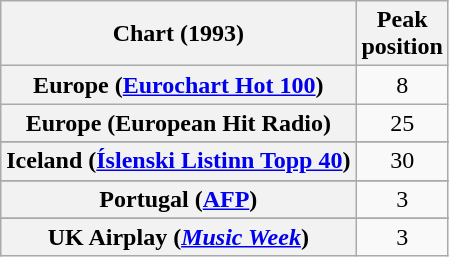<table class="wikitable sortable plainrowheaders" style="text-align:center">
<tr>
<th>Chart (1993)</th>
<th>Peak<br>position</th>
</tr>
<tr>
<th scope="row">Europe (<a href='#'>Eurochart Hot 100</a>)</th>
<td>8</td>
</tr>
<tr>
<th scope="row">Europe (European Hit Radio)</th>
<td>25</td>
</tr>
<tr>
</tr>
<tr>
<th scope="row">Iceland (<a href='#'>Íslenski Listinn Topp 40</a>)</th>
<td>30</td>
</tr>
<tr>
</tr>
<tr>
</tr>
<tr>
</tr>
<tr>
<th scope="row">Portugal (<a href='#'>AFP</a>)</th>
<td>3</td>
</tr>
<tr>
</tr>
<tr>
<th scope="row">UK Airplay (<em><a href='#'>Music Week</a></em>)</th>
<td>3</td>
</tr>
</table>
